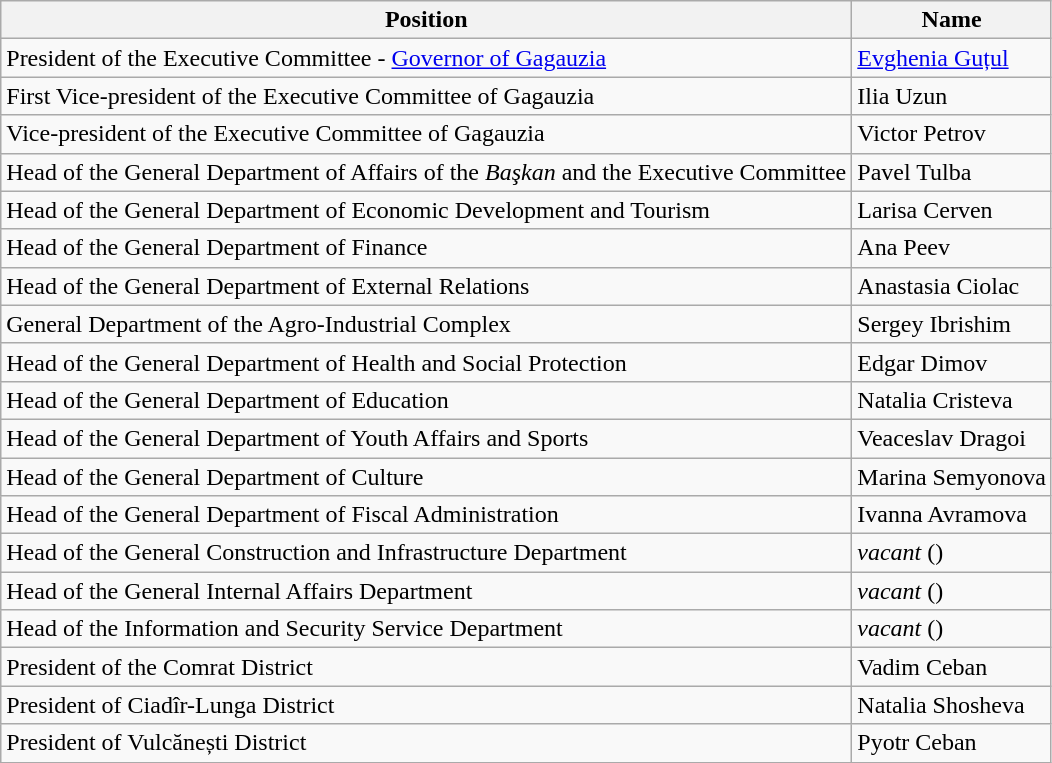<table class="wikitable">
<tr>
<th scope="col">Position</th>
<th scope="col">Name</th>
</tr>
<tr>
<td>President of the Executive Committee - <a href='#'>Governor of Gagauzia</a></td>
<td><a href='#'>Evghenia Guțul</a></td>
</tr>
<tr>
<td>First Vice-president of the Executive Committee of Gagauzia</td>
<td>Ilia Uzun</td>
</tr>
<tr>
<td>Vice-president of the Executive Committee of Gagauzia</td>
<td>Victor Petrov</td>
</tr>
<tr>
<td>Head of the General Department of Affairs of the <em>Başkan</em> and the Executive Committee</td>
<td>Pavel Tulba</td>
</tr>
<tr>
<td>Head of the General Department of Economic Development and Tourism</td>
<td>Larisa Cerven</td>
</tr>
<tr>
<td>Head of the General Department of Finance</td>
<td>Ana Peev</td>
</tr>
<tr>
<td>Head of the General Department of External Relations</td>
<td>Anastasia Ciolac</td>
</tr>
<tr>
<td>General Department of the Agro-Industrial Complex</td>
<td>Sergey Ibrishim</td>
</tr>
<tr>
<td>Head of the General Department of Health and Social Protection</td>
<td>Edgar Dimov</td>
</tr>
<tr>
<td>Head of the General Department of Education</td>
<td>Natalia Cristeva</td>
</tr>
<tr>
<td>Head of the General Department of Youth Affairs and Sports</td>
<td>Veaceslav Dragoi</td>
</tr>
<tr>
<td>Head of the General Department of Culture</td>
<td>Marina Semyonova</td>
</tr>
<tr>
<td>Head of the General Department of Fiscal Administration</td>
<td>Ivanna Avramova</td>
</tr>
<tr>
<td>Head of the General Construction and Infrastructure Department</td>
<td><em>vacant</em> ()</td>
</tr>
<tr>
<td>Head of the General Internal Affairs Department</td>
<td><em>vacant</em> ()</td>
</tr>
<tr>
<td>Head of the Information and Security Service Department</td>
<td><em>vacant</em> ()</td>
</tr>
<tr>
<td>President of the Comrat District</td>
<td>Vadim Ceban</td>
</tr>
<tr>
<td>President of Ciadîr-Lunga District</td>
<td>Natalia Shosheva</td>
</tr>
<tr>
<td>President of Vulcănești District</td>
<td>Pyotr Ceban</td>
</tr>
</table>
